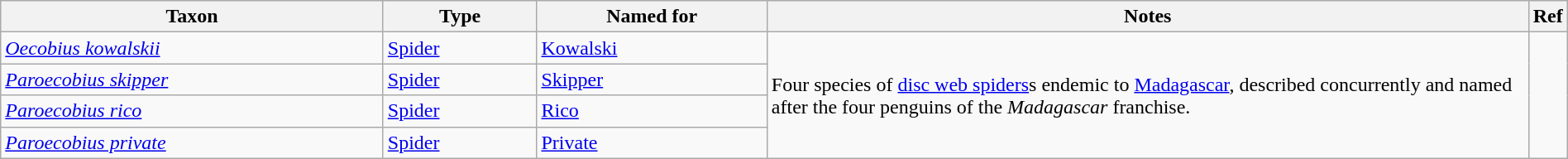<table class="wikitable sortable" width="100%">
<tr>
<th style="width:25%;">Taxon</th>
<th style="width:10%;">Type</th>
<th style="width:15%;">Named for</th>
<th style="width:50%;">Notes</th>
<th class="unsortable">Ref</th>
</tr>
<tr>
<td><em><a href='#'>Oecobius kowalskii</a></em> </td>
<td><a href='#'>Spider</a></td>
<td><a href='#'>Kowalski</a></td>
<td rowspan="4">Four species of <a href='#'>disc web spiders</a>s endemic to <a href='#'>Madagascar</a>, described concurrently and named after the four penguins of the <em>Madagascar</em> franchise.</td>
<td rowspan="4"></td>
</tr>
<tr>
<td><em><a href='#'>Paroecobius skipper</a></em> </td>
<td><a href='#'>Spider</a></td>
<td><a href='#'>Skipper</a></td>
</tr>
<tr>
<td><em><a href='#'>Paroecobius rico</a></em> </td>
<td><a href='#'>Spider</a></td>
<td><a href='#'>Rico</a></td>
</tr>
<tr>
<td><em><a href='#'>Paroecobius private</a></em> </td>
<td><a href='#'>Spider</a></td>
<td><a href='#'>Private</a></td>
</tr>
</table>
